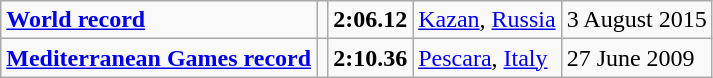<table class="wikitable">
<tr>
<td><strong><a href='#'>World record</a></strong></td>
<td></td>
<td><strong>2:06.12</strong></td>
<td><a href='#'>Kazan</a>, <a href='#'>Russia</a></td>
<td>3 August 2015</td>
</tr>
<tr>
<td><strong><a href='#'>Mediterranean Games record</a></strong></td>
<td></td>
<td><strong>2:10.36</strong></td>
<td><a href='#'>Pescara</a>, <a href='#'>Italy</a></td>
<td>27 June 2009</td>
</tr>
</table>
